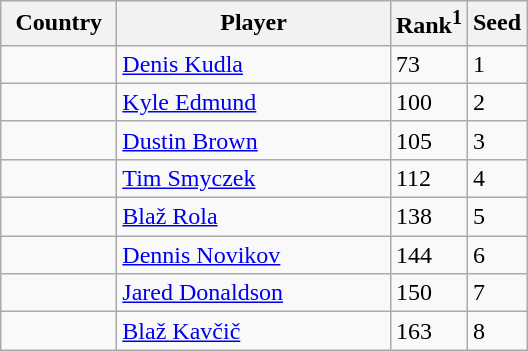<table class="sortable wikitable">
<tr>
<th width="70">Country</th>
<th width="175">Player</th>
<th>Rank<sup>1</sup></th>
<th>Seed</th>
</tr>
<tr>
<td></td>
<td><a href='#'>Denis Kudla</a></td>
<td>73</td>
<td>1</td>
</tr>
<tr>
<td></td>
<td><a href='#'>Kyle Edmund</a></td>
<td>100</td>
<td>2</td>
</tr>
<tr>
<td></td>
<td><a href='#'>Dustin Brown</a></td>
<td>105</td>
<td>3</td>
</tr>
<tr>
<td></td>
<td><a href='#'>Tim Smyczek</a></td>
<td>112</td>
<td>4</td>
</tr>
<tr>
<td></td>
<td><a href='#'>Blaž Rola</a></td>
<td>138</td>
<td>5</td>
</tr>
<tr>
<td></td>
<td><a href='#'>Dennis Novikov</a></td>
<td>144</td>
<td>6</td>
</tr>
<tr>
<td></td>
<td><a href='#'>Jared Donaldson</a></td>
<td>150</td>
<td>7</td>
</tr>
<tr>
<td></td>
<td><a href='#'>Blaž Kavčič</a></td>
<td>163</td>
<td>8</td>
</tr>
</table>
